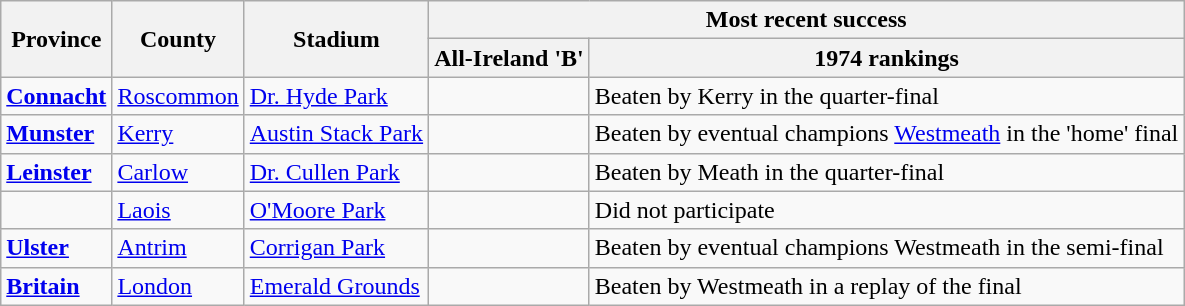<table class="wikitable">
<tr>
<th rowspan="2">Province</th>
<th rowspan="2">County</th>
<th rowspan="2">Stadium</th>
<th colspan="2">Most recent success</th>
</tr>
<tr>
<th>All-Ireland 'B'</th>
<th>1974 rankings</th>
</tr>
<tr>
<td><strong><a href='#'>Connacht</a></strong></td>
<td><a href='#'>Roscommon</a></td>
<td><a href='#'>Dr. Hyde Park</a></td>
<td></td>
<td>Beaten by Kerry in the quarter-final</td>
</tr>
<tr>
<td><strong><a href='#'>Munster</a></strong></td>
<td><a href='#'>Kerry</a></td>
<td><a href='#'>Austin Stack Park</a></td>
<td></td>
<td>Beaten by eventual champions <a href='#'>Westmeath</a> in the 'home' final</td>
</tr>
<tr>
<td><strong><a href='#'>Leinster</a></strong></td>
<td><a href='#'>Carlow</a></td>
<td><a href='#'>Dr. Cullen Park</a></td>
<td></td>
<td>Beaten by Meath in the quarter-final</td>
</tr>
<tr>
<td></td>
<td><a href='#'>Laois</a></td>
<td><a href='#'>O'Moore Park</a></td>
<td></td>
<td>Did not participate</td>
</tr>
<tr>
<td><strong><a href='#'>Ulster</a></strong></td>
<td><a href='#'>Antrim</a></td>
<td><a href='#'>Corrigan Park</a></td>
<td></td>
<td>Beaten by eventual champions Westmeath in the semi-final</td>
</tr>
<tr>
<td><strong><a href='#'>Britain</a></strong></td>
<td><a href='#'>London</a></td>
<td><a href='#'>Emerald Grounds</a></td>
<td></td>
<td>Beaten by Westmeath in a replay of the final</td>
</tr>
</table>
